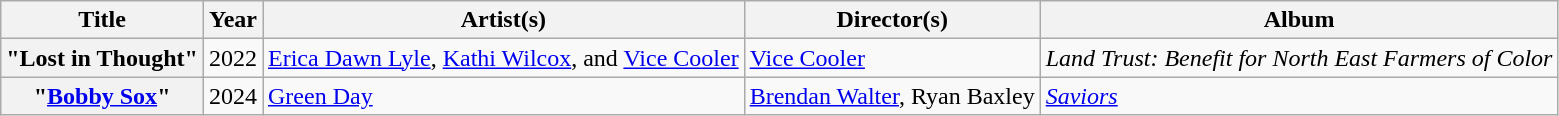<table class="wikitable plainrowheaders">
<tr>
<th scope="col">Title</th>
<th scope="col">Year</th>
<th>Artist(s)</th>
<th scope="col">Director(s)</th>
<th>Album</th>
</tr>
<tr>
<th scope="row">"Lost in Thought"</th>
<td>2022</td>
<td><a href='#'>Erica Dawn Lyle</a>, <a href='#'>Kathi Wilcox</a>, and <a href='#'>Vice Cooler</a></td>
<td><a href='#'>Vice Cooler</a></td>
<td><em>Land Trust: Benefit for North East Farmers of Color</em></td>
</tr>
<tr>
<th scope="row">"<a href='#'>Bobby Sox</a>"</th>
<td>2024</td>
<td><a href='#'>Green Day</a></td>
<td><a href='#'>Brendan Walter</a>, Ryan Baxley</td>
<td><em><a href='#'>Saviors</a></em></td>
</tr>
</table>
